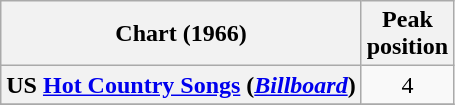<table class="wikitable sortable plainrowheaders" style="text-align:center">
<tr>
<th scope="col">Chart (1966)</th>
<th scope="col">Peak<br> position</th>
</tr>
<tr>
<th scope="row">US <a href='#'>Hot Country Songs</a> (<em><a href='#'>Billboard</a></em>)</th>
<td>4</td>
</tr>
<tr>
</tr>
</table>
